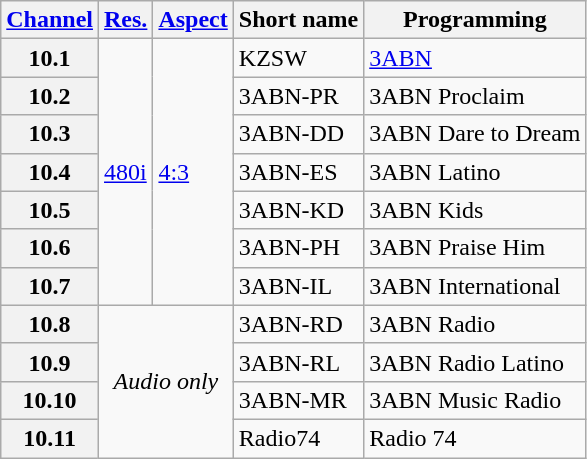<table class="wikitable">
<tr>
<th scope = "col"><a href='#'>Channel</a></th>
<th scope = "col"><a href='#'>Res.</a></th>
<th scope = "col"><a href='#'>Aspect</a></th>
<th scope = "col">Short name</th>
<th scope = "col">Programming</th>
</tr>
<tr>
<th scope = "row">10.1</th>
<td rowspan=7><a href='#'>480i</a></td>
<td rowspan=7><a href='#'>4:3</a></td>
<td>KZSW</td>
<td><a href='#'>3ABN</a></td>
</tr>
<tr>
<th scope = "row">10.2</th>
<td>3ABN-PR</td>
<td>3ABN Proclaim</td>
</tr>
<tr>
<th scope = "row">10.3</th>
<td>3ABN-DD</td>
<td>3ABN Dare to Dream</td>
</tr>
<tr>
<th scope = "row">10.4</th>
<td>3ABN-ES</td>
<td>3ABN Latino</td>
</tr>
<tr>
<th scope = "row">10.5</th>
<td>3ABN-KD</td>
<td>3ABN Kids</td>
</tr>
<tr>
<th scope = "row">10.6</th>
<td>3ABN-PH</td>
<td>3ABN Praise Him</td>
</tr>
<tr>
<th scope = "row">10.7</th>
<td>3ABN-IL</td>
<td>3ABN International</td>
</tr>
<tr>
<th scope = "row">10.8</th>
<td rowspan=4 colspan=2 align="center"><em>Audio only</em></td>
<td>3ABN-RD</td>
<td>3ABN Radio</td>
</tr>
<tr>
<th scope = "row">10.9</th>
<td>3ABN-RL</td>
<td>3ABN Radio Latino</td>
</tr>
<tr>
<th scope = "row">10.10</th>
<td>3ABN-MR</td>
<td>3ABN Music Radio</td>
</tr>
<tr>
<th scope = "row">10.11</th>
<td>Radio74</td>
<td>Radio 74</td>
</tr>
</table>
